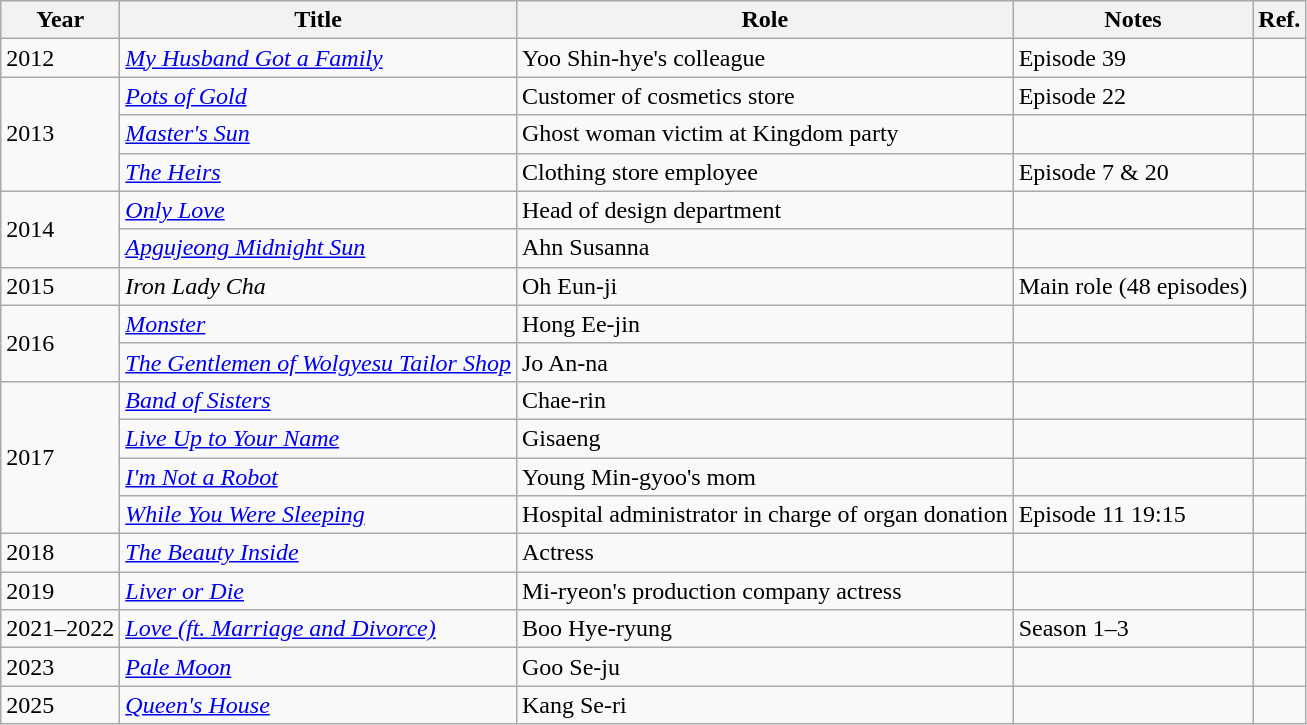<table class="wikitable">
<tr>
<th>Year</th>
<th>Title</th>
<th>Role</th>
<th>Notes</th>
<th>Ref.</th>
</tr>
<tr>
<td>2012</td>
<td><em><a href='#'>My Husband Got a Family</a></em></td>
<td>Yoo Shin-hye's colleague</td>
<td>Episode 39</td>
<td></td>
</tr>
<tr>
<td rowspan=3>2013</td>
<td><em><a href='#'>Pots of Gold</a></em></td>
<td>Customer of cosmetics store</td>
<td>Episode 22</td>
<td></td>
</tr>
<tr>
<td><em><a href='#'>Master's Sun</a></em></td>
<td>Ghost woman victim at Kingdom party</td>
<td></td>
<td></td>
</tr>
<tr>
<td><em><a href='#'>The Heirs</a></em></td>
<td>Clothing store employee</td>
<td>Episode 7 & 20</td>
<td></td>
</tr>
<tr>
<td rowspan=2>2014</td>
<td><em><a href='#'>Only Love</a></em></td>
<td>Head of design department</td>
<td></td>
<td></td>
</tr>
<tr>
<td><em><a href='#'>Apgujeong Midnight Sun</a></em></td>
<td>Ahn Susanna</td>
<td></td>
<td></td>
</tr>
<tr>
<td>2015</td>
<td><em>Iron Lady Cha</em></td>
<td>Oh Eun-ji</td>
<td>Main role (48 episodes)</td>
<td></td>
</tr>
<tr>
<td rowspan=2>2016</td>
<td><em><a href='#'>Monster</a></em></td>
<td>Hong Ee-jin</td>
<td></td>
<td></td>
</tr>
<tr>
<td><em><a href='#'>The Gentlemen of Wolgyesu Tailor Shop</a></em></td>
<td>Jo An-na</td>
<td></td>
<td></td>
</tr>
<tr>
<td rowspan=4>2017</td>
<td><em><a href='#'>Band of Sisters</a></em></td>
<td>Chae-rin</td>
<td></td>
<td></td>
</tr>
<tr>
<td><em><a href='#'>Live Up to Your Name</a></em></td>
<td>Gisaeng</td>
<td></td>
<td></td>
</tr>
<tr>
<td><em><a href='#'>I'm Not a Robot</a></em></td>
<td>Young Min-gyoo's mom</td>
<td></td>
<td></td>
</tr>
<tr>
<td><em><a href='#'>While You Were Sleeping</a></em></td>
<td>Hospital administrator in charge of organ donation</td>
<td>Episode 11 19:15</td>
<td></td>
</tr>
<tr>
<td>2018</td>
<td><em><a href='#'>The Beauty Inside</a></em></td>
<td>Actress</td>
<td></td>
<td></td>
</tr>
<tr>
<td>2019</td>
<td><em><a href='#'>Liver or Die</a></em></td>
<td>Mi-ryeon's production company actress</td>
<td></td>
<td></td>
</tr>
<tr>
<td>2021–2022</td>
<td><em><a href='#'>Love (ft. Marriage and Divorce)</a></em></td>
<td>Boo Hye-ryung</td>
<td>Season 1–3</td>
<td></td>
</tr>
<tr>
<td>2023</td>
<td><em><a href='#'>Pale Moon</a></em></td>
<td>Goo Se-ju</td>
<td></td>
<td></td>
</tr>
<tr>
<td>2025</td>
<td><em><a href='#'>Queen's House</a></em></td>
<td>Kang Se-ri</td>
<td></td>
<td></td>
</tr>
</table>
